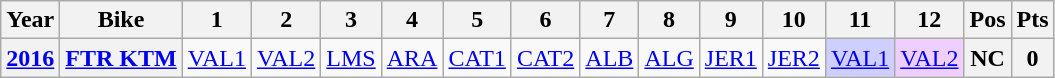<table class="wikitable" style="text-align:center">
<tr>
<th>Year</th>
<th>Bike</th>
<th>1</th>
<th>2</th>
<th>3</th>
<th>4</th>
<th>5</th>
<th>6</th>
<th>7</th>
<th>8</th>
<th>9</th>
<th>10</th>
<th>11</th>
<th>12</th>
<th>Pos</th>
<th>Pts</th>
</tr>
<tr>
<th><a href='#'>2016</a></th>
<th><a href='#'>FTR KTM</a></th>
<td style="background:#;"><a href='#'>VAL1</a><br></td>
<td style="background:#;"><a href='#'>VAL2</a><br></td>
<td style="background:#;"><a href='#'>LMS</a><br></td>
<td style="background:#;"><a href='#'>ARA</a><br></td>
<td style="background:#;"><a href='#'>CAT1</a><br></td>
<td style="background:#;"><a href='#'>CAT2</a><br></td>
<td style="background:#;"><a href='#'>ALB</a><br></td>
<td style="background:#;"><a href='#'>ALG</a><br></td>
<td style="background:#;"><a href='#'>JER1</a><br></td>
<td style="background:#;"><a href='#'>JER2</a><br></td>
<td style="background:#cfcfff;"><a href='#'>VAL1</a><br></td>
<td style="background:#efcfff;"><a href='#'>VAL2</a><br></td>
<th>NC</th>
<th>0</th>
</tr>
</table>
